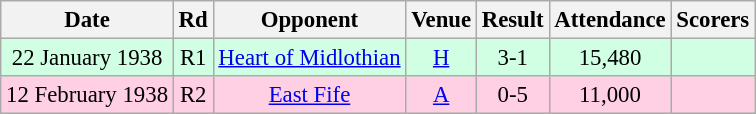<table class="wikitable sortable" style="font-size:95%; text-align:center">
<tr>
<th>Date</th>
<th>Rd</th>
<th>Opponent</th>
<th>Venue</th>
<th>Result</th>
<th>Attendance</th>
<th>Scorers</th>
</tr>
<tr bgcolor = "#d0ffe3">
<td>22 January 1938</td>
<td>R1</td>
<td><a href='#'>Heart of Midlothian</a></td>
<td><a href='#'>H</a></td>
<td>3-1</td>
<td>15,480</td>
<td></td>
</tr>
<tr bgcolor = "#ffd0e3">
<td>12 February 1938</td>
<td>R2</td>
<td><a href='#'>East Fife</a></td>
<td><a href='#'>A</a></td>
<td>0-5</td>
<td>11,000</td>
<td></td>
</tr>
</table>
